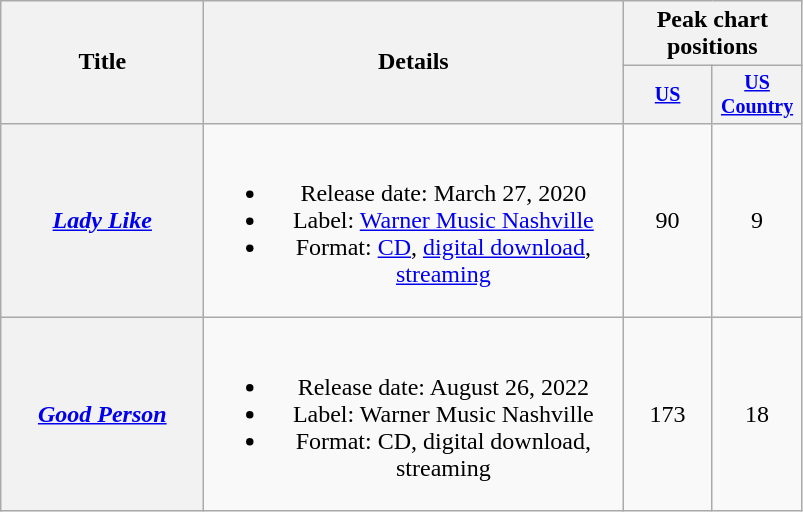<table class="wikitable plainrowheaders" style="text-align:center">
<tr>
<th rowspan="2" style="width:8em;">Title</th>
<th rowspan="2" style="width:17em;">Details</th>
<th colspan="2">Peak chart positions</th>
</tr>
<tr style="font-size:smaller;">
<th style="width:4em;"><a href='#'>US</a><br></th>
<th style="width:4em;"><a href='#'>US Country</a><br></th>
</tr>
<tr>
<th scope="row"><em><a href='#'>Lady Like</a></em></th>
<td><br><ul><li>Release date: March 27, 2020</li><li>Label: <a href='#'>Warner Music Nashville</a></li><li>Format: <a href='#'>CD</a>, <a href='#'>digital download</a>, <a href='#'>streaming</a></li></ul></td>
<td>90</td>
<td>9</td>
</tr>
<tr>
<th scope="row"><em><a href='#'>Good Person</a></em></th>
<td><br><ul><li>Release date: August 26, 2022</li><li>Label: Warner Music Nashville</li><li>Format: CD, digital download, streaming</li></ul></td>
<td>173</td>
<td>18</td>
</tr>
</table>
